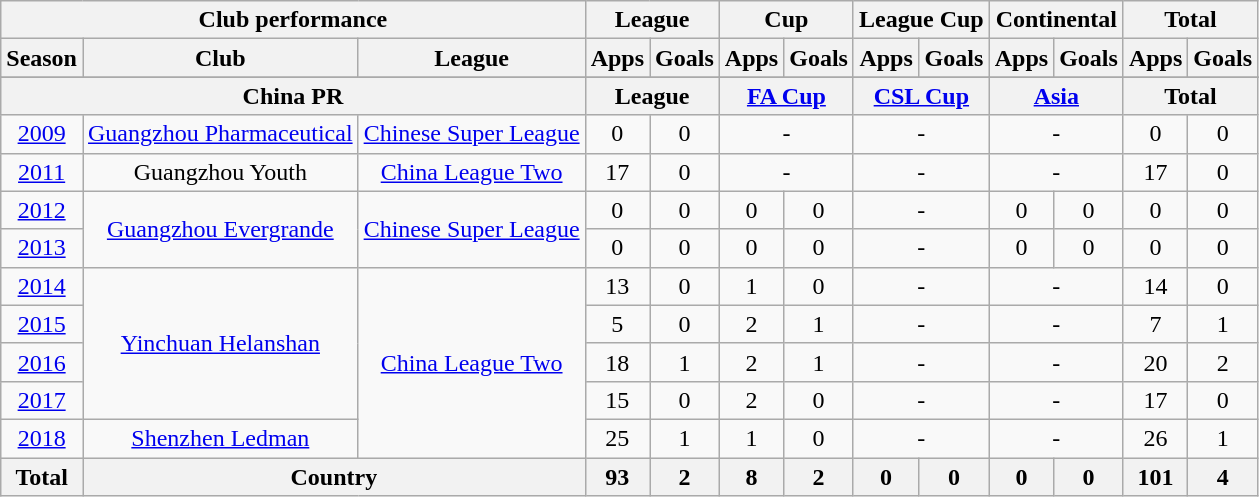<table class="wikitable" style="text-align:center">
<tr>
<th colspan=3>Club performance</th>
<th colspan=2>League</th>
<th colspan=2>Cup</th>
<th colspan=2>League Cup</th>
<th colspan=2>Continental</th>
<th colspan=2>Total</th>
</tr>
<tr>
<th>Season</th>
<th>Club</th>
<th>League</th>
<th>Apps</th>
<th>Goals</th>
<th>Apps</th>
<th>Goals</th>
<th>Apps</th>
<th>Goals</th>
<th>Apps</th>
<th>Goals</th>
<th>Apps</th>
<th>Goals</th>
</tr>
<tr>
</tr>
<tr>
<th colspan=3>China PR</th>
<th colspan=2>League</th>
<th colspan=2><a href='#'>FA Cup</a></th>
<th colspan=2><a href='#'>CSL Cup</a></th>
<th colspan=2><a href='#'>Asia</a></th>
<th colspan=2>Total</th>
</tr>
<tr>
<td><a href='#'>2009</a></td>
<td><a href='#'>Guangzhou Pharmaceutical</a></td>
<td><a href='#'>Chinese Super League</a></td>
<td>0</td>
<td>0</td>
<td colspan="2">-</td>
<td colspan="2">-</td>
<td colspan="2">-</td>
<td>0</td>
<td>0</td>
</tr>
<tr>
<td><a href='#'>2011</a></td>
<td>Guangzhou Youth</td>
<td><a href='#'>China League Two</a></td>
<td>17</td>
<td>0</td>
<td colspan="2">-</td>
<td colspan="2">-</td>
<td colspan="2">-</td>
<td>17</td>
<td>0</td>
</tr>
<tr>
<td><a href='#'>2012</a></td>
<td rowspan="2"><a href='#'>Guangzhou Evergrande</a></td>
<td rowspan="2"><a href='#'>Chinese Super League</a></td>
<td>0</td>
<td>0</td>
<td>0</td>
<td>0</td>
<td colspan="2">-</td>
<td>0</td>
<td>0</td>
<td>0</td>
<td>0</td>
</tr>
<tr>
<td><a href='#'>2013</a></td>
<td>0</td>
<td>0</td>
<td>0</td>
<td>0</td>
<td colspan="2">-</td>
<td>0</td>
<td>0</td>
<td>0</td>
<td>0</td>
</tr>
<tr>
<td><a href='#'>2014</a></td>
<td rowspan="4"><a href='#'>Yinchuan Helanshan</a></td>
<td rowspan="5"><a href='#'>China League Two</a></td>
<td>13</td>
<td>0</td>
<td>1</td>
<td>0</td>
<td colspan="2">-</td>
<td colspan="2">-</td>
<td>14</td>
<td>0</td>
</tr>
<tr>
<td><a href='#'>2015</a></td>
<td>5</td>
<td>0</td>
<td>2</td>
<td>1</td>
<td colspan="2">-</td>
<td colspan="2">-</td>
<td>7</td>
<td>1</td>
</tr>
<tr>
<td><a href='#'>2016</a></td>
<td>18</td>
<td>1</td>
<td>2</td>
<td>1</td>
<td colspan="2">-</td>
<td colspan="2">-</td>
<td>20</td>
<td>2</td>
</tr>
<tr>
<td><a href='#'>2017</a></td>
<td>15</td>
<td>0</td>
<td>2</td>
<td>0</td>
<td colspan="2">-</td>
<td colspan="2">-</td>
<td>17</td>
<td>0</td>
</tr>
<tr>
<td><a href='#'>2018</a></td>
<td rowspan="1"><a href='#'>Shenzhen Ledman</a></td>
<td>25</td>
<td>1</td>
<td>1</td>
<td>0</td>
<td colspan="2">-</td>
<td colspan="2">-</td>
<td>26</td>
<td>1</td>
</tr>
<tr>
<th rowspan=CHN>Total</th>
<th colspan=2>Country</th>
<th>93</th>
<th>2</th>
<th>8</th>
<th>2</th>
<th>0</th>
<th>0</th>
<th>0</th>
<th>0</th>
<th>101</th>
<th>4</th>
</tr>
</table>
